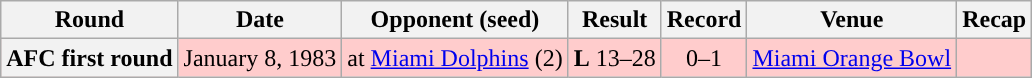<table class="wikitable" style="text-align:center">
<tr>
<th>Round</th>
<th>Date</th>
<th>Opponent (seed)</th>
<th>Result</th>
<th>Record</th>
<th>Venue</th>
<th>Recap</th>
</tr>
<tr bgcolor="#fcc">
<th>AFC first round</th>
<td>January 8, 1983</td>
<td>at <a href='#'>Miami Dolphins</a> (2)</td>
<td><strong>L</strong> 13–28</td>
<td>0–1</td>
<td><a href='#'>Miami Orange Bowl</a></td>
<td></td>
</tr>
</table>
